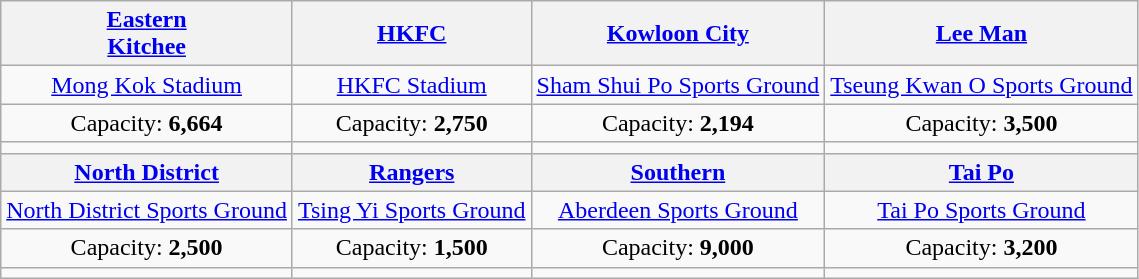<table class="wikitable" style="text-align:center">
<tr>
<th><a href='#'>Eastern</a><br><a href='#'>Kitchee</a></th>
<th><a href='#'>HKFC</a></th>
<th><a href='#'>Kowloon City</a></th>
<th><a href='#'>Lee Man</a></th>
</tr>
<tr>
<td><a href='#'>Mong Kok Stadium</a></td>
<td><a href='#'>HKFC Stadium</a></td>
<td><a href='#'>Sham Shui Po Sports Ground</a></td>
<td><a href='#'>Tseung Kwan O Sports Ground</a></td>
</tr>
<tr>
<td>Capacity: <strong>6,664</strong></td>
<td>Capacity: <strong>2,750</strong></td>
<td>Capacity: <strong>2,194</strong></td>
<td>Capacity: <strong>3,500</strong></td>
</tr>
<tr>
<td></td>
<td></td>
<td></td>
<td></td>
</tr>
<tr>
<th><a href='#'>North District</a></th>
<th><a href='#'>Rangers</a></th>
<th><a href='#'>Southern</a></th>
<th><a href='#'>Tai Po</a></th>
</tr>
<tr>
<td><a href='#'>North District Sports Ground</a></td>
<td><a href='#'>Tsing Yi Sports Ground</a></td>
<td><a href='#'>Aberdeen Sports Ground</a></td>
<td><a href='#'>Tai Po Sports Ground</a></td>
</tr>
<tr>
<td>Capacity: <strong>2,500</strong></td>
<td>Capacity: <strong>1,500</strong></td>
<td>Capacity: <strong>9,000</strong></td>
<td>Capacity: <strong>3,200</strong></td>
</tr>
<tr>
<td></td>
<td></td>
<td></td>
<td></td>
</tr>
</table>
